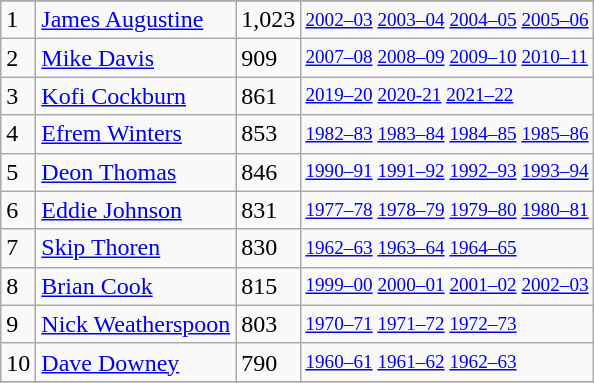<table class="wikitable">
<tr>
</tr>
<tr>
<td>1</td>
<td><a href='#'>James Augustine</a></td>
<td>1,023</td>
<td style="font-size:80%;"><a href='#'>2002–03</a> <a href='#'>2003–04</a> <a href='#'>2004–05</a> <a href='#'>2005–06</a></td>
</tr>
<tr>
<td>2</td>
<td><a href='#'>Mike Davis</a></td>
<td>909</td>
<td style="font-size:80%;"><a href='#'>2007–08</a> <a href='#'>2008–09</a> <a href='#'>2009–10</a> <a href='#'>2010–11</a></td>
</tr>
<tr>
<td>3</td>
<td><a href='#'>Kofi Cockburn</a></td>
<td>861</td>
<td style="font-size:80%;"><a href='#'>2019–20</a> <a href='#'>2020-21</a> <a href='#'>2021–22</a></td>
</tr>
<tr>
<td>4</td>
<td><a href='#'>Efrem Winters</a></td>
<td>853</td>
<td style="font-size:80%;"><a href='#'>1982–83</a> <a href='#'>1983–84</a> <a href='#'>1984–85</a> <a href='#'>1985–86</a></td>
</tr>
<tr>
<td>5</td>
<td><a href='#'>Deon Thomas</a></td>
<td>846</td>
<td style="font-size:80%;"><a href='#'>1990–91</a> <a href='#'>1991–92</a> <a href='#'>1992–93</a> <a href='#'>1993–94</a></td>
</tr>
<tr>
<td>6</td>
<td><a href='#'>Eddie Johnson</a></td>
<td>831</td>
<td style="font-size:80%;"><a href='#'>1977–78</a> <a href='#'>1978–79</a> <a href='#'>1979–80</a> <a href='#'>1980–81</a></td>
</tr>
<tr>
<td>7</td>
<td><a href='#'>Skip Thoren</a></td>
<td>830</td>
<td style="font-size:80%;"><a href='#'>1962–63</a> <a href='#'>1963–64</a> <a href='#'>1964–65</a></td>
</tr>
<tr>
<td>8</td>
<td><a href='#'>Brian Cook</a></td>
<td>815</td>
<td style="font-size:80%;"><a href='#'>1999–00</a> <a href='#'>2000–01</a> <a href='#'>2001–02</a> <a href='#'>2002–03</a></td>
</tr>
<tr>
<td>9</td>
<td><a href='#'>Nick Weatherspoon</a></td>
<td>803</td>
<td style="font-size:80%;"><a href='#'>1970–71</a> <a href='#'>1971–72</a> <a href='#'>1972–73</a></td>
</tr>
<tr>
<td>10</td>
<td><a href='#'>Dave Downey</a></td>
<td>790</td>
<td style="font-size:80%;"><a href='#'>1960–61</a> <a href='#'>1961–62</a> <a href='#'>1962–63</a></td>
</tr>
<tr>
</tr>
</table>
